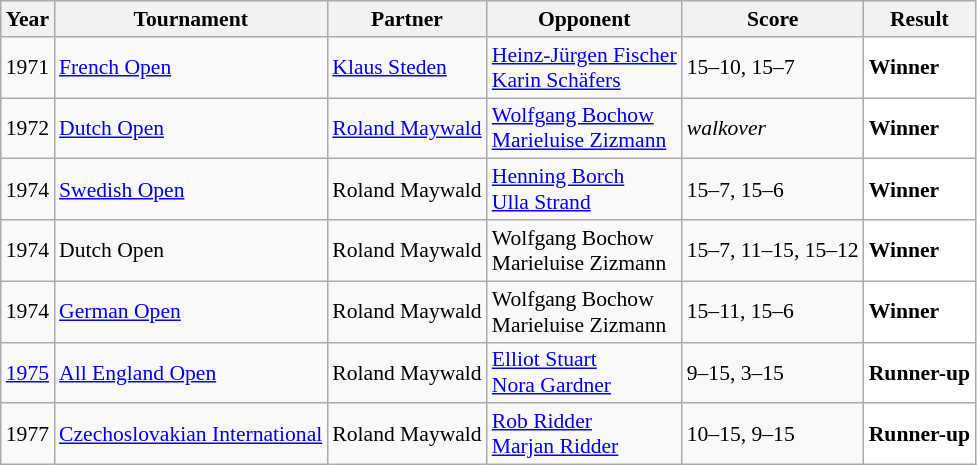<table class="sortable wikitable" style="font-size:90%;">
<tr>
<th>Year</th>
<th>Tournament</th>
<th>Partner</th>
<th>Opponent</th>
<th>Score</th>
<th>Result</th>
</tr>
<tr>
<td align="center">1971</td>
<td align="left"><a href='#'>French Open</a></td>
<td align="left"> <a href='#'>Klaus Steden</a></td>
<td align="left"> <a href='#'>Heinz-Jürgen Fischer</a> <br>  <a href='#'>Karin Schäfers</a></td>
<td align="left">15–10, 15–7</td>
<td style="text-align:left; background:white"> <strong>Winner</strong></td>
</tr>
<tr>
<td align="center">1972</td>
<td align="left"><a href='#'>Dutch Open</a></td>
<td align="left"> <a href='#'>Roland Maywald</a></td>
<td align="left"> <a href='#'>Wolfgang Bochow</a> <br>  <a href='#'>Marieluise Zizmann</a></td>
<td align="left"><em>walkover</em></td>
<td style="text-align:left; background:white"> <strong>Winner</strong></td>
</tr>
<tr>
<td align="center">1974</td>
<td align="left"><a href='#'>Swedish Open</a></td>
<td align="left"> Roland Maywald</td>
<td align="left"> <a href='#'>Henning Borch</a> <br>  <a href='#'>Ulla Strand</a></td>
<td align="left">15–7, 15–6</td>
<td style="text-align:left; background:white"> <strong>Winner</strong></td>
</tr>
<tr>
<td align="center">1974</td>
<td align="left">Dutch Open</td>
<td align="left"> Roland Maywald</td>
<td align="left"> Wolfgang Bochow <br>  Marieluise Zizmann</td>
<td align="left">15–7, 11–15, 15–12</td>
<td style="text-align:left; background:white"> <strong>Winner</strong></td>
</tr>
<tr>
<td align="center">1974</td>
<td align="left"><a href='#'>German Open</a></td>
<td align="left"> Roland Maywald</td>
<td align="left"> Wolfgang Bochow <br>  Marieluise Zizmann</td>
<td align="left">15–11, 15–6</td>
<td style="text-align:left; background:white"> <strong>Winner</strong></td>
</tr>
<tr>
<td align="center"><a href='#'>1975</a></td>
<td align="left"><a href='#'>All England Open</a></td>
<td align="left"> Roland Maywald</td>
<td align="left"> <a href='#'>Elliot Stuart</a> <br>  <a href='#'>Nora Gardner</a></td>
<td align="left">9–15, 3–15</td>
<td style="text-align:left; background:white"> <strong>Runner-up</strong></td>
</tr>
<tr>
<td align="center">1977</td>
<td align="left"><a href='#'>Czechoslovakian International</a></td>
<td align="left"> Roland Maywald</td>
<td align="left"> <a href='#'>Rob Ridder</a> <br>  <a href='#'>Marjan Ridder</a></td>
<td align="left">10–15, 9–15</td>
<td style="text-align:left; background:white"> <strong>Runner-up</strong></td>
</tr>
</table>
